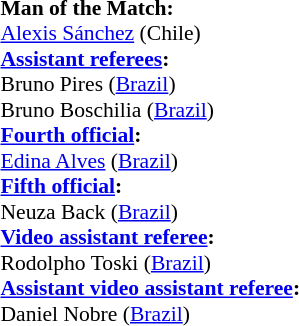<table width=50% style="font-size:90%">
<tr>
<td><br><strong>Man of the Match:</strong>
<br><a href='#'>Alexis Sánchez</a> (Chile)<br><strong><a href='#'>Assistant referees</a>:</strong>
<br>Bruno Pires (<a href='#'>Brazil</a>)
<br>Bruno Boschilia (<a href='#'>Brazil</a>)
<br><strong><a href='#'>Fourth official</a>:</strong>
<br><a href='#'>Edina Alves</a> (<a href='#'>Brazil</a>)
<br><strong><a href='#'>Fifth official</a>:</strong>
<br>Neuza Back (<a href='#'>Brazil</a>)
<br><strong><a href='#'>Video assistant referee</a>:</strong>
<br>Rodolpho Toski (<a href='#'>Brazil</a>)
<br><strong><a href='#'>Assistant video assistant referee</a>:</strong>
<br>Daniel Nobre (<a href='#'>Brazil</a>)</td>
</tr>
</table>
